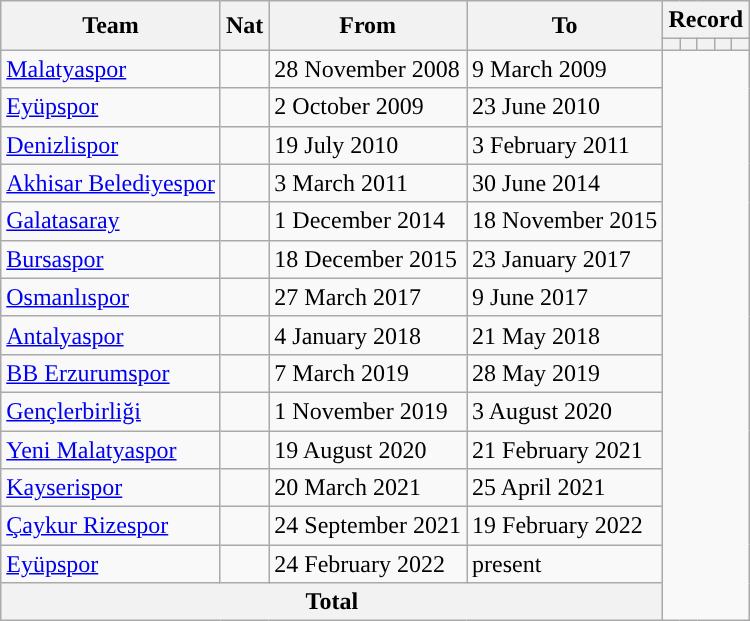<table class="wikitable" style="text-align: center">
<tr>
<th rowspan="2">Team</th>
<th rowspan="2">Nat</th>
<th rowspan="2">From</th>
<th rowspan="2">To</th>
<th colspan="8">Record</th>
</tr>
<tr>
<th></th>
<th></th>
<th></th>
<th></th>
<th></th>
</tr>
<tr>
<td align="left"><a href='#'>Malatyaspor</a></td>
<td></td>
<td align="left">28 November 2008</td>
<td align="left">9 March 2009<br></td>
</tr>
<tr>
<td align="left"><a href='#'>Eyüpspor</a></td>
<td></td>
<td align="left">2 October 2009</td>
<td align="left">23 June 2010<br></td>
</tr>
<tr>
<td align="left"><a href='#'>Denizlispor</a></td>
<td></td>
<td align="left">19 July 2010</td>
<td align="left">3 February 2011<br></td>
</tr>
<tr>
<td align="left"><a href='#'>Akhisar Belediyespor</a></td>
<td></td>
<td align="left">3 March 2011</td>
<td align="left">30 June 2014<br></td>
</tr>
<tr>
<td align="left"><a href='#'>Galatasaray</a></td>
<td></td>
<td align="left">1 December 2014</td>
<td align="left">18 November 2015<br></td>
</tr>
<tr>
<td align="left"><a href='#'>Bursaspor</a></td>
<td></td>
<td align="left">18 December 2015</td>
<td align="left">23 January 2017<br></td>
</tr>
<tr>
<td align="left"><a href='#'>Osmanlıspor</a></td>
<td></td>
<td align="left">27 March 2017</td>
<td align="left">9 June 2017<br></td>
</tr>
<tr>
<td align="left"><a href='#'>Antalyaspor</a></td>
<td></td>
<td align="left">4 January 2018</td>
<td align="left">21 May 2018<br></td>
</tr>
<tr>
<td align="left"><a href='#'>BB Erzurumspor</a></td>
<td></td>
<td align="left">7 March 2019</td>
<td align="left">28 May 2019<br></td>
</tr>
<tr>
<td align="left"><a href='#'>Gençlerbirliği</a></td>
<td></td>
<td align="left">1 November 2019</td>
<td align="left">3 August 2020<br></td>
</tr>
<tr>
<td align="left"><a href='#'>Yeni Malatyaspor</a></td>
<td></td>
<td align=left>19 August 2020</td>
<td align=left>21 February 2021<br></td>
</tr>
<tr>
<td align="left"><a href='#'>Kayserispor</a></td>
<td></td>
<td align=left>20 March 2021</td>
<td align=left>25 April 2021<br></td>
</tr>
<tr>
<td align="left"><a href='#'>Çaykur Rizespor</a></td>
<td></td>
<td align=left>24 September 2021</td>
<td align=left>19 February 2022<br></td>
</tr>
<tr>
<td align="left"><a href='#'>Eyüpspor</a></td>
<td></td>
<td align="left">24 February 2022</td>
<td align="left">present<br></td>
</tr>
<tr>
<th colspan="4">Total<br></th>
</tr>
</table>
